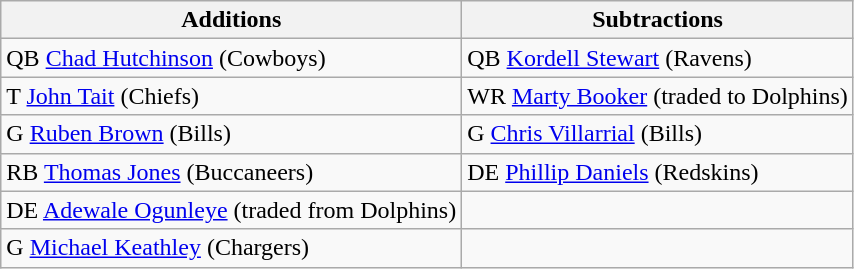<table class="wikitable">
<tr>
<th>Additions</th>
<th>Subtractions</th>
</tr>
<tr>
<td>QB <a href='#'>Chad Hutchinson</a> (Cowboys)</td>
<td>QB <a href='#'>Kordell Stewart</a> (Ravens)</td>
</tr>
<tr>
<td>T <a href='#'>John Tait</a> (Chiefs)</td>
<td>WR <a href='#'>Marty Booker</a> (traded to Dolphins)</td>
</tr>
<tr>
<td>G <a href='#'>Ruben Brown</a> (Bills)</td>
<td>G <a href='#'>Chris Villarrial</a> (Bills)</td>
</tr>
<tr>
<td>RB <a href='#'>Thomas Jones</a> (Buccaneers)</td>
<td>DE <a href='#'>Phillip Daniels</a> (Redskins)</td>
</tr>
<tr>
<td>DE <a href='#'>Adewale Ogunleye</a> (traded from Dolphins)</td>
<td></td>
</tr>
<tr>
<td>G <a href='#'>Michael Keathley</a> (Chargers)</td>
<td></td>
</tr>
</table>
